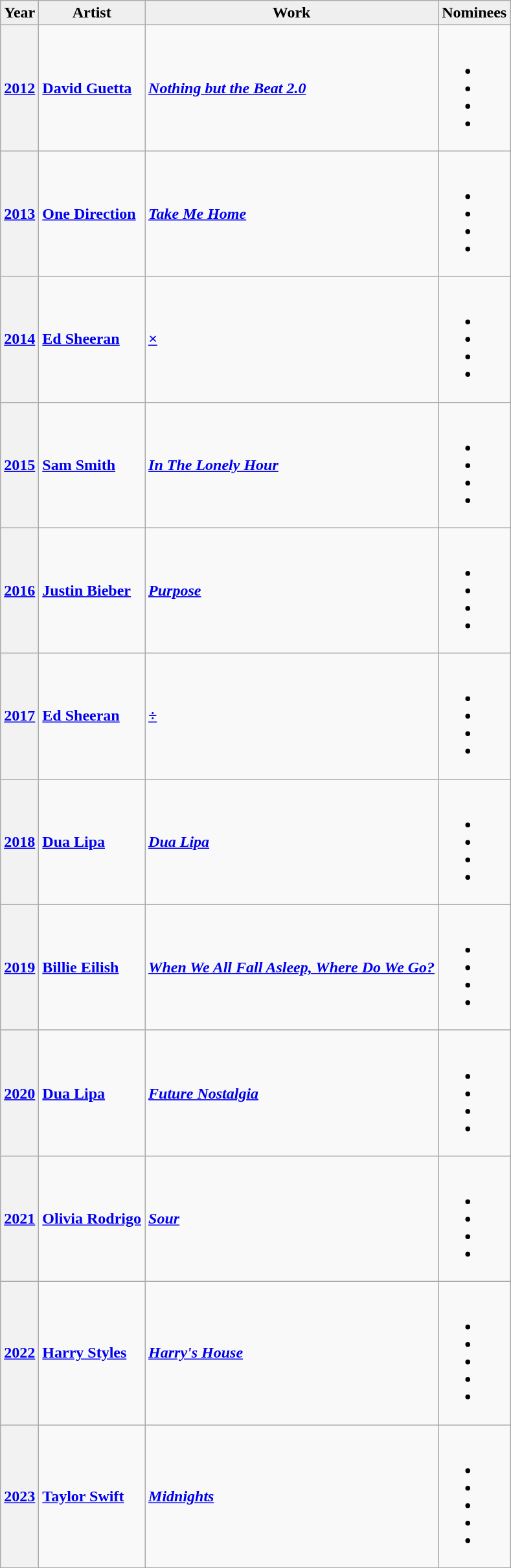<table class="wikitable sortable">
<tr>
<th style="background:#efefef;">Year</th>
<th style="background:#efefef;">Artist</th>
<th style="background:#efefef;">Work</th>
<th style="background:#efefef;" class="unsortable">Nominees</th>
</tr>
<tr>
<th scope="row"><a href='#'>2012</a></th>
<td> <strong><a href='#'>David Guetta</a></strong></td>
<td><strong><em><a href='#'>Nothing but the Beat 2.0</a></em></strong></td>
<td><br><ul><li></li><li></li><li></li><li></li></ul></td>
</tr>
<tr>
<th scope="row"><a href='#'>2013</a></th>
<td> <strong><a href='#'>One Direction</a></strong></td>
<td><strong><em><a href='#'>Take Me Home</a></em></strong></td>
<td><br><ul><li></li><li></li><li></li><li></li></ul></td>
</tr>
<tr>
<th scope="row"><a href='#'>2014</a></th>
<td> <strong><a href='#'>Ed Sheeran</a></strong></td>
<td><strong><em><a href='#'>×</a></em></strong></td>
<td><br><ul><li></li><li></li><li></li><li></li></ul></td>
</tr>
<tr>
<th scope="row"><a href='#'>2015</a></th>
<td> <strong><a href='#'>Sam Smith</a></strong></td>
<td><strong><em><a href='#'>In The Lonely Hour</a></em></strong></td>
<td><br><ul><li></li><li></li><li></li><li></li></ul></td>
</tr>
<tr>
<th scope="row"><a href='#'>2016</a></th>
<td> <strong><a href='#'>Justin Bieber</a></strong></td>
<td><strong><em><a href='#'>Purpose</a></em></strong></td>
<td><br><ul><li></li><li></li><li></li><li></li></ul></td>
</tr>
<tr>
<th scope="row"><a href='#'>2017</a></th>
<td> <strong><a href='#'>Ed Sheeran</a></strong></td>
<td><strong><em><a href='#'>÷</a></em></strong></td>
<td><br><ul><li></li><li></li><li></li><li></li></ul></td>
</tr>
<tr>
<th scope="row"><a href='#'>2018</a></th>
<td><strong> <a href='#'>Dua Lipa</a></strong></td>
<td><strong><em><a href='#'>Dua Lipa</a></em></strong></td>
<td><br><ul><li></li><li></li><li></li><li></li></ul></td>
</tr>
<tr>
<th scope="row"><a href='#'>2019</a></th>
<td> <strong><a href='#'>Billie Eilish</a></strong></td>
<td><strong><em><a href='#'>When We All Fall Asleep, Where Do We Go?</a></em></strong></td>
<td><br><ul><li></li><li></li><li></li><li></li></ul></td>
</tr>
<tr>
<th scope="row"><a href='#'>2020</a></th>
<td> <strong><a href='#'>Dua Lipa</a></strong></td>
<td><strong><em><a href='#'>Future Nostalgia</a></em></strong></td>
<td><br><ul><li></li><li></li><li></li><li></li></ul></td>
</tr>
<tr>
<th scope="row"><a href='#'>2021</a></th>
<td> <strong><a href='#'>Olivia Rodrigo</a></strong></td>
<td><strong><em><a href='#'>Sour</a></em></strong></td>
<td><br><ul><li></li><li></li><li></li><li></li></ul></td>
</tr>
<tr>
<th><a href='#'>2022</a></th>
<td> <strong><a href='#'>Harry Styles</a></strong></td>
<td><strong><em><a href='#'>Harry's House</a></em></strong></td>
<td><br><ul><li></li><li></li><li></li><li></li><li></li></ul></td>
</tr>
<tr>
<th><a href='#'>2023</a></th>
<td> <strong><a href='#'>Taylor Swift</a></strong></td>
<td><strong><em><a href='#'>Midnights</a></em></strong></td>
<td><br><ul><li></li><li></li><li></li><li></li><li></li></ul></td>
</tr>
</table>
